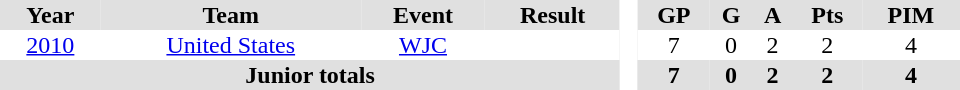<table border="0" cellpadding="1" cellspacing="0" style="text-align:center; width:40em">
<tr ALIGN="center" bgcolor="#e0e0e0">
<th>Year</th>
<th>Team</th>
<th>Event</th>
<th>Result</th>
<th rowspan="99" bgcolor="#ffffff"> </th>
<th>GP</th>
<th>G</th>
<th>A</th>
<th>Pts</th>
<th>PIM</th>
</tr>
<tr ALIGN="center">
<td><a href='#'>2010</a></td>
<td><a href='#'>United States</a></td>
<td><a href='#'>WJC</a></td>
<td></td>
<td>7</td>
<td>0</td>
<td>2</td>
<td>2</td>
<td>4</td>
</tr>
<tr bgcolor="#e0e0e0">
<th colspan="4">Junior totals</th>
<th>7</th>
<th>0</th>
<th>2</th>
<th>2</th>
<th>4</th>
</tr>
</table>
